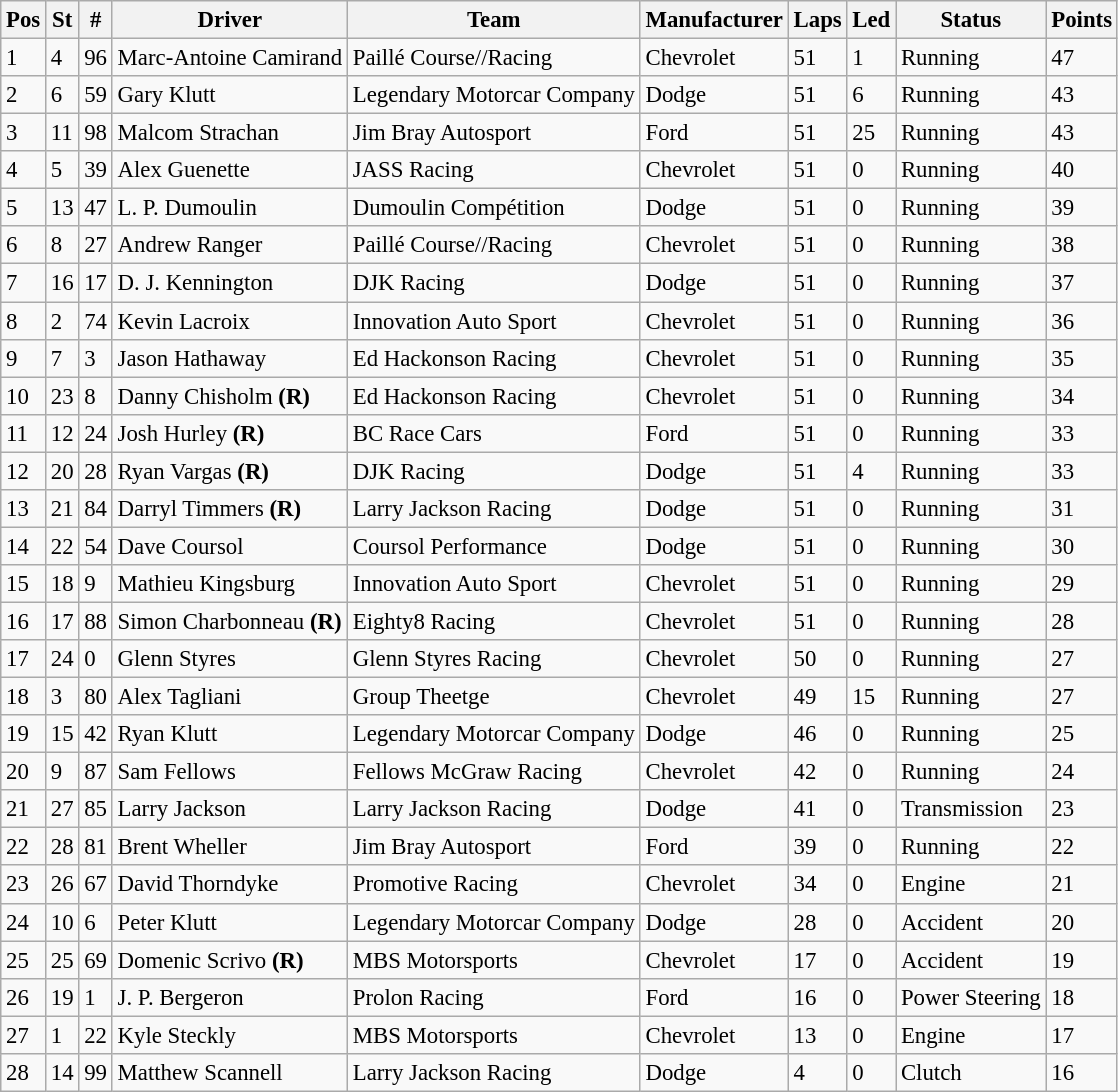<table class="wikitable" style="font-size: 95%;">
<tr>
<th>Pos</th>
<th>St</th>
<th>#</th>
<th>Driver</th>
<th>Team</th>
<th>Manufacturer</th>
<th>Laps</th>
<th>Led</th>
<th>Status</th>
<th>Points</th>
</tr>
<tr>
<td>1</td>
<td>4</td>
<td>96</td>
<td>Marc-Antoine Camirand</td>
<td>Paillé Course//Racing</td>
<td>Chevrolet</td>
<td>51</td>
<td>1</td>
<td>Running</td>
<td>47</td>
</tr>
<tr>
<td>2</td>
<td>6</td>
<td>59</td>
<td>Gary Klutt</td>
<td>Legendary Motorcar Company</td>
<td>Dodge</td>
<td>51</td>
<td>6</td>
<td>Running</td>
<td>43</td>
</tr>
<tr>
<td>3</td>
<td>11</td>
<td>98</td>
<td>Malcom Strachan</td>
<td>Jim Bray Autosport</td>
<td>Ford</td>
<td>51</td>
<td>25</td>
<td>Running</td>
<td>43</td>
</tr>
<tr>
<td>4</td>
<td>5</td>
<td>39</td>
<td>Alex Guenette</td>
<td>JASS Racing</td>
<td>Chevrolet</td>
<td>51</td>
<td>0</td>
<td>Running</td>
<td>40</td>
</tr>
<tr>
<td>5</td>
<td>13</td>
<td>47</td>
<td>L. P. Dumoulin</td>
<td>Dumoulin Compétition</td>
<td>Dodge</td>
<td>51</td>
<td>0</td>
<td>Running</td>
<td>39</td>
</tr>
<tr>
<td>6</td>
<td>8</td>
<td>27</td>
<td>Andrew Ranger</td>
<td>Paillé Course//Racing</td>
<td>Chevrolet</td>
<td>51</td>
<td>0</td>
<td>Running</td>
<td>38</td>
</tr>
<tr>
<td>7</td>
<td>16</td>
<td>17</td>
<td>D. J. Kennington</td>
<td>DJK Racing</td>
<td>Dodge</td>
<td>51</td>
<td>0</td>
<td>Running</td>
<td>37</td>
</tr>
<tr>
<td>8</td>
<td>2</td>
<td>74</td>
<td>Kevin Lacroix</td>
<td>Innovation Auto Sport</td>
<td>Chevrolet</td>
<td>51</td>
<td>0</td>
<td>Running</td>
<td>36</td>
</tr>
<tr>
<td>9</td>
<td>7</td>
<td>3</td>
<td>Jason Hathaway</td>
<td>Ed Hackonson Racing</td>
<td>Chevrolet</td>
<td>51</td>
<td>0</td>
<td>Running</td>
<td>35</td>
</tr>
<tr>
<td>10</td>
<td>23</td>
<td>8</td>
<td>Danny Chisholm <strong>(R)</strong></td>
<td>Ed Hackonson Racing</td>
<td>Chevrolet</td>
<td>51</td>
<td>0</td>
<td>Running</td>
<td>34</td>
</tr>
<tr>
<td>11</td>
<td>12</td>
<td>24</td>
<td>Josh Hurley <strong>(R)</strong></td>
<td>BC Race Cars</td>
<td>Ford</td>
<td>51</td>
<td>0</td>
<td>Running</td>
<td>33</td>
</tr>
<tr>
<td>12</td>
<td>20</td>
<td>28</td>
<td>Ryan Vargas <strong>(R)</strong></td>
<td>DJK Racing</td>
<td>Dodge</td>
<td>51</td>
<td>4</td>
<td>Running</td>
<td>33</td>
</tr>
<tr>
<td>13</td>
<td>21</td>
<td>84</td>
<td>Darryl Timmers <strong>(R)</strong></td>
<td>Larry Jackson Racing</td>
<td>Dodge</td>
<td>51</td>
<td>0</td>
<td>Running</td>
<td>31</td>
</tr>
<tr>
<td>14</td>
<td>22</td>
<td>54</td>
<td>Dave Coursol</td>
<td>Coursol Performance</td>
<td>Dodge</td>
<td>51</td>
<td>0</td>
<td>Running</td>
<td>30</td>
</tr>
<tr>
<td>15</td>
<td>18</td>
<td>9</td>
<td>Mathieu Kingsburg</td>
<td>Innovation Auto Sport</td>
<td>Chevrolet</td>
<td>51</td>
<td>0</td>
<td>Running</td>
<td>29</td>
</tr>
<tr>
<td>16</td>
<td>17</td>
<td>88</td>
<td>Simon Charbonneau <strong>(R)</strong></td>
<td>Eighty8 Racing</td>
<td>Chevrolet</td>
<td>51</td>
<td>0</td>
<td>Running</td>
<td>28</td>
</tr>
<tr>
<td>17</td>
<td>24</td>
<td>0</td>
<td>Glenn Styres</td>
<td>Glenn Styres Racing</td>
<td>Chevrolet</td>
<td>50</td>
<td>0</td>
<td>Running</td>
<td>27</td>
</tr>
<tr>
<td>18</td>
<td>3</td>
<td>80</td>
<td>Alex Tagliani</td>
<td>Group Theetge</td>
<td>Chevrolet</td>
<td>49</td>
<td>15</td>
<td>Running</td>
<td>27</td>
</tr>
<tr>
<td>19</td>
<td>15</td>
<td>42</td>
<td>Ryan Klutt</td>
<td>Legendary Motorcar Company</td>
<td>Dodge</td>
<td>46</td>
<td>0</td>
<td>Running</td>
<td>25</td>
</tr>
<tr>
<td>20</td>
<td>9</td>
<td>87</td>
<td>Sam Fellows</td>
<td>Fellows McGraw Racing</td>
<td>Chevrolet</td>
<td>42</td>
<td>0</td>
<td>Running</td>
<td>24</td>
</tr>
<tr>
<td>21</td>
<td>27</td>
<td>85</td>
<td>Larry Jackson</td>
<td>Larry Jackson Racing</td>
<td>Dodge</td>
<td>41</td>
<td>0</td>
<td>Transmission</td>
<td>23</td>
</tr>
<tr>
<td>22</td>
<td>28</td>
<td>81</td>
<td>Brent Wheller</td>
<td>Jim Bray Autosport</td>
<td>Ford</td>
<td>39</td>
<td>0</td>
<td>Running</td>
<td>22</td>
</tr>
<tr>
<td>23</td>
<td>26</td>
<td>67</td>
<td>David Thorndyke</td>
<td>Promotive Racing</td>
<td>Chevrolet</td>
<td>34</td>
<td>0</td>
<td>Engine</td>
<td>21</td>
</tr>
<tr>
<td>24</td>
<td>10</td>
<td>6</td>
<td>Peter Klutt</td>
<td>Legendary Motorcar Company</td>
<td>Dodge</td>
<td>28</td>
<td>0</td>
<td>Accident</td>
<td>20</td>
</tr>
<tr>
<td>25</td>
<td>25</td>
<td>69</td>
<td>Domenic Scrivo <strong>(R)</strong></td>
<td>MBS Motorsports</td>
<td>Chevrolet</td>
<td>17</td>
<td>0</td>
<td>Accident</td>
<td>19</td>
</tr>
<tr>
<td>26</td>
<td>19</td>
<td>1</td>
<td>J. P. Bergeron</td>
<td>Prolon Racing</td>
<td>Ford</td>
<td>16</td>
<td>0</td>
<td>Power Steering</td>
<td>18</td>
</tr>
<tr>
<td>27</td>
<td>1</td>
<td>22</td>
<td>Kyle Steckly</td>
<td>MBS Motorsports</td>
<td>Chevrolet</td>
<td>13</td>
<td>0</td>
<td>Engine</td>
<td>17</td>
</tr>
<tr>
<td>28</td>
<td>14</td>
<td>99</td>
<td>Matthew Scannell</td>
<td>Larry Jackson Racing</td>
<td>Dodge</td>
<td>4</td>
<td>0</td>
<td>Clutch</td>
<td>16</td>
</tr>
</table>
